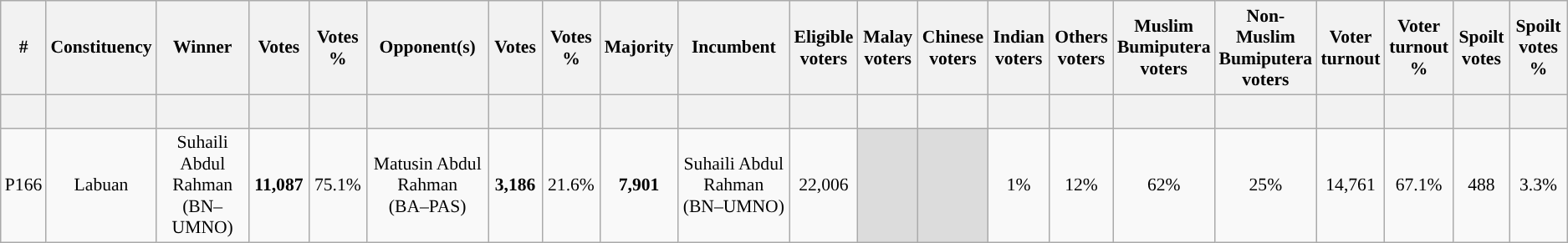<table class="wikitable sortable" style="text-align:center; font-size:90%">
<tr>
<th width="30">#</th>
<th width="60">Constituency</th>
<th width="150">Winner</th>
<th width="50">Votes</th>
<th width="50">Votes %</th>
<th width="150">Opponent(s)</th>
<th width="50">Votes</th>
<th width="50">Votes %</th>
<th width="50">Majority</th>
<th width="150">Incumbent</th>
<th width="50">Eligible voters</th>
<th width="50">Malay voters</th>
<th width="50">Chinese voters</th>
<th width="50">Indian voters</th>
<th width="50">Others voters</th>
<th width="50">Muslim Bumiputera voters</th>
<th width="50">Non-Muslim Bumiputera voters</th>
<th width="50">Voter turnout</th>
<th width="50">Voter turnout %</th>
<th width="50">Spoilt votes</th>
<th width="50">Spoilt votes %</th>
</tr>
<tr>
<th height="20"></th>
<th></th>
<th></th>
<th></th>
<th></th>
<th></th>
<th></th>
<th></th>
<th></th>
<th></th>
<th></th>
<th></th>
<th></th>
<th></th>
<th></th>
<th></th>
<th></th>
<th></th>
<th></th>
<th></th>
<th></th>
</tr>
<tr>
<td>P166</td>
<td>Labuan</td>
<td>Suhaili Abdul Rahman<br>(BN–UMNO)</td>
<td><strong>11,087</strong></td>
<td>75.1%</td>
<td>Matusin Abdul Rahman<br>(BA–PAS)</td>
<td><strong>3,186</strong></td>
<td>21.6%</td>
<td><strong>7,901</strong></td>
<td>Suhaili Abdul Rahman<br>(BN–UMNO)</td>
<td>22,006</td>
<td bgcolor="dcdcdc"></td>
<td bgcolor="dcdcdc"></td>
<td>1%</td>
<td>12%</td>
<td>62%</td>
<td>25%</td>
<td>14,761</td>
<td>67.1%</td>
<td>488</td>
<td>3.3%</td>
</tr>
</table>
